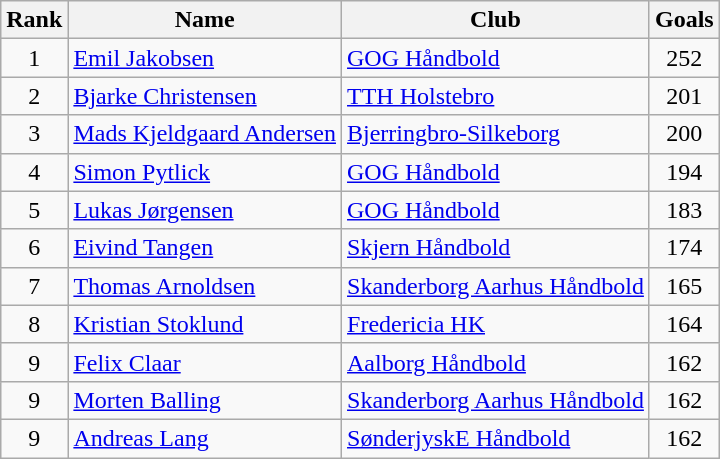<table class="wikitable sortable" style="text-align:center">
<tr>
<th>Rank</th>
<th>Name</th>
<th>Club</th>
<th>Goals</th>
</tr>
<tr>
<td>1</td>
<td style="text-align:left"> <a href='#'>Emil Jakobsen</a></td>
<td style="text-align:left"><a href='#'>GOG Håndbold</a></td>
<td>252</td>
</tr>
<tr>
<td>2</td>
<td style="text-align:left"> <a href='#'>Bjarke Christensen</a></td>
<td style="text-align:left"><a href='#'>TTH Holstebro</a></td>
<td>201</td>
</tr>
<tr>
<td>3</td>
<td style="text-align:left"> <a href='#'>Mads Kjeldgaard Andersen</a></td>
<td style="text-align:left"><a href='#'>Bjerringbro-Silkeborg</a></td>
<td>200</td>
</tr>
<tr>
<td>4</td>
<td style="text-align:left"> <a href='#'>Simon Pytlick</a></td>
<td style="text-align:left"><a href='#'>GOG Håndbold</a></td>
<td>194</td>
</tr>
<tr>
<td>5</td>
<td style="text-align:left"> <a href='#'>Lukas Jørgensen</a></td>
<td style="text-align:left"><a href='#'>GOG Håndbold</a></td>
<td>183</td>
</tr>
<tr>
<td>6</td>
<td style="text-align:left"> <a href='#'>Eivind Tangen</a></td>
<td style="text-align:left"><a href='#'>Skjern Håndbold</a></td>
<td>174</td>
</tr>
<tr>
<td>7</td>
<td style="text-align:left"> <a href='#'>Thomas Arnoldsen</a></td>
<td style="text-align:left"><a href='#'>Skanderborg Aarhus Håndbold</a></td>
<td>165</td>
</tr>
<tr>
<td>8</td>
<td style="text-align:left"> <a href='#'>Kristian Stoklund</a></td>
<td style="text-align:left"><a href='#'>Fredericia HK</a></td>
<td>164</td>
</tr>
<tr>
<td>9</td>
<td style="text-align:left"> <a href='#'>Felix Claar</a></td>
<td style="text-align:left"><a href='#'>Aalborg Håndbold</a></td>
<td>162</td>
</tr>
<tr>
<td>9</td>
<td style="text-align:left"> <a href='#'>Morten Balling</a></td>
<td style="text-align:left"><a href='#'>Skanderborg Aarhus Håndbold</a></td>
<td>162</td>
</tr>
<tr>
<td>9</td>
<td style="text-align:left"> <a href='#'>Andreas Lang</a></td>
<td style="text-align:left"><a href='#'>SønderjyskE Håndbold</a></td>
<td>162</td>
</tr>
</table>
